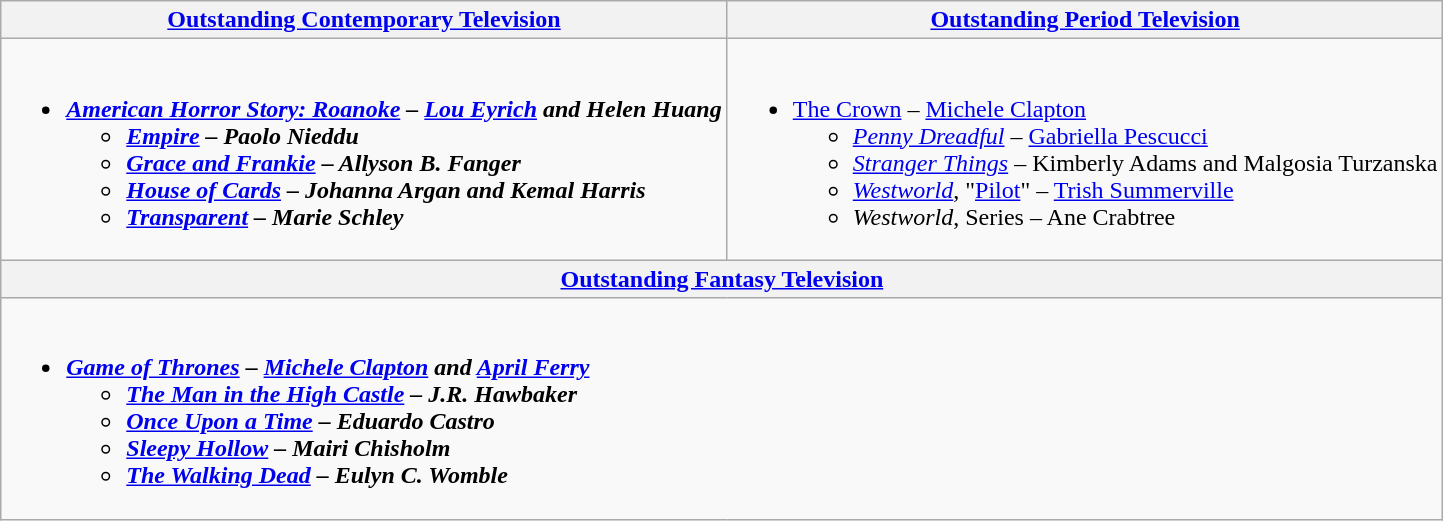<table class=wikitable style="width=100%">
<tr>
<th style="width=50%"><a href='#'>Outstanding Contemporary Television</a></th>
<th style="width=50%"><a href='#'>Outstanding Period Television</a></th>
</tr>
<tr>
<td valign="top"><br><ul><li><strong><em><a href='#'>American Horror Story: Roanoke</a><em> – <a href='#'>Lou Eyrich</a> and Helen Huang<strong><ul><li></em><a href='#'>Empire</a><em> – Paolo Nieddu</li><li></em><a href='#'>Grace and Frankie</a><em> – Allyson B. Fanger</li><li></em><a href='#'>House of Cards</a><em> – Johanna Argan and Kemal Harris</li><li></em><a href='#'>Transparent</a><em> – Marie Schley</li></ul></li></ul></td>
<td valign="top"><br><ul><li></em></strong><a href='#'>The Crown</a></em> – <a href='#'>Michele Clapton</a></strong><ul><li><em><a href='#'>Penny Dreadful</a></em> – <a href='#'>Gabriella Pescucci</a></li><li><em><a href='#'>Stranger Things</a></em> – Kimberly Adams and Malgosia Turzanska</li><li><em><a href='#'>Westworld</a></em>, "<a href='#'>Pilot</a>" – <a href='#'>Trish Summerville</a></li><li><em>Westworld</em>, Series – Ane Crabtree</li></ul></li></ul></td>
</tr>
<tr>
<th style="width=50%" colspan="2"><a href='#'>Outstanding Fantasy Television</a></th>
</tr>
<tr>
<td valign="top" colspan="2"><br><ul><li><strong><em><a href='#'>Game of Thrones</a><em> – <a href='#'>Michele Clapton</a> and <a href='#'>April Ferry</a><strong><ul><li></em><a href='#'>The Man in the High Castle</a><em> – J.R. Hawbaker</li><li></em><a href='#'>Once Upon a Time</a><em> – Eduardo Castro</li><li></em><a href='#'>Sleepy Hollow</a><em> – Mairi Chisholm</li><li></em><a href='#'>The Walking Dead</a><em> – Eulyn C. Womble</li></ul></li></ul></td>
</tr>
</table>
